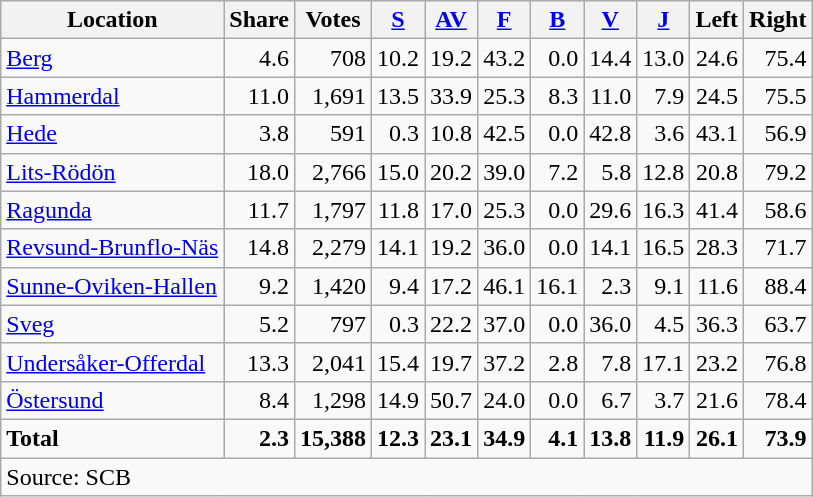<table class="wikitable sortable" style=text-align:right>
<tr>
<th>Location</th>
<th>Share</th>
<th>Votes</th>
<th><a href='#'>S</a></th>
<th><a href='#'>AV</a></th>
<th><a href='#'>F</a></th>
<th><a href='#'>B</a></th>
<th><a href='#'>V</a></th>
<th><a href='#'>J</a></th>
<th>Left</th>
<th>Right</th>
</tr>
<tr>
<td align=left><a href='#'>Berg</a></td>
<td>4.6</td>
<td>708</td>
<td>10.2</td>
<td>19.2</td>
<td>43.2</td>
<td>0.0</td>
<td>14.4</td>
<td>13.0</td>
<td>24.6</td>
<td>75.4</td>
</tr>
<tr>
<td align=left><a href='#'>Hammerdal</a></td>
<td>11.0</td>
<td>1,691</td>
<td>13.5</td>
<td>33.9</td>
<td>25.3</td>
<td>8.3</td>
<td>11.0</td>
<td>7.9</td>
<td>24.5</td>
<td>75.5</td>
</tr>
<tr>
<td align=left><a href='#'>Hede</a></td>
<td>3.8</td>
<td>591</td>
<td>0.3</td>
<td>10.8</td>
<td>42.5</td>
<td>0.0</td>
<td>42.8</td>
<td>3.6</td>
<td>43.1</td>
<td>56.9</td>
</tr>
<tr>
<td align=left><a href='#'>Lits-Rödön</a></td>
<td>18.0</td>
<td>2,766</td>
<td>15.0</td>
<td>20.2</td>
<td>39.0</td>
<td>7.2</td>
<td>5.8</td>
<td>12.8</td>
<td>20.8</td>
<td>79.2</td>
</tr>
<tr>
<td align=left><a href='#'>Ragunda</a></td>
<td>11.7</td>
<td>1,797</td>
<td>11.8</td>
<td>17.0</td>
<td>25.3</td>
<td>0.0</td>
<td>29.6</td>
<td>16.3</td>
<td>41.4</td>
<td>58.6</td>
</tr>
<tr>
<td align=left><a href='#'>Revsund-Brunflo-Näs</a></td>
<td>14.8</td>
<td>2,279</td>
<td>14.1</td>
<td>19.2</td>
<td>36.0</td>
<td>0.0</td>
<td>14.1</td>
<td>16.5</td>
<td>28.3</td>
<td>71.7</td>
</tr>
<tr>
<td align=left><a href='#'>Sunne-Oviken-Hallen</a></td>
<td>9.2</td>
<td>1,420</td>
<td>9.4</td>
<td>17.2</td>
<td>46.1</td>
<td>16.1</td>
<td>2.3</td>
<td>9.1</td>
<td>11.6</td>
<td>88.4</td>
</tr>
<tr>
<td align=left><a href='#'>Sveg</a></td>
<td>5.2</td>
<td>797</td>
<td>0.3</td>
<td>22.2</td>
<td>37.0</td>
<td>0.0</td>
<td>36.0</td>
<td>4.5</td>
<td>36.3</td>
<td>63.7</td>
</tr>
<tr>
<td align=left><a href='#'>Undersåker-Offerdal</a></td>
<td>13.3</td>
<td>2,041</td>
<td>15.4</td>
<td>19.7</td>
<td>37.2</td>
<td>2.8</td>
<td>7.8</td>
<td>17.1</td>
<td>23.2</td>
<td>76.8</td>
</tr>
<tr>
<td align=left><a href='#'>Östersund</a></td>
<td>8.4</td>
<td>1,298</td>
<td>14.9</td>
<td>50.7</td>
<td>24.0</td>
<td>0.0</td>
<td>6.7</td>
<td>3.7</td>
<td>21.6</td>
<td>78.4</td>
</tr>
<tr>
<td align=left><strong>Total</strong></td>
<td><strong>2.3</strong></td>
<td><strong>15,388</strong></td>
<td><strong>12.3</strong></td>
<td><strong>23.1</strong></td>
<td><strong>34.9</strong></td>
<td><strong>4.1</strong></td>
<td><strong>13.8</strong></td>
<td><strong>11.9</strong></td>
<td><strong>26.1</strong></td>
<td><strong>73.9</strong></td>
</tr>
<tr>
<td align=left colspan=11>Source: SCB </td>
</tr>
</table>
